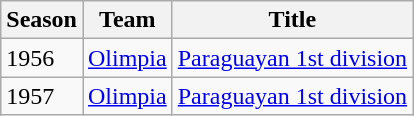<table class="wikitable">
<tr>
<th>Season</th>
<th>Team</th>
<th>Title</th>
</tr>
<tr>
<td>1956</td>
<td><a href='#'>Olimpia</a></td>
<td><a href='#'>Paraguayan 1st division</a></td>
</tr>
<tr>
<td>1957</td>
<td><a href='#'>Olimpia</a></td>
<td><a href='#'>Paraguayan 1st division</a></td>
</tr>
</table>
